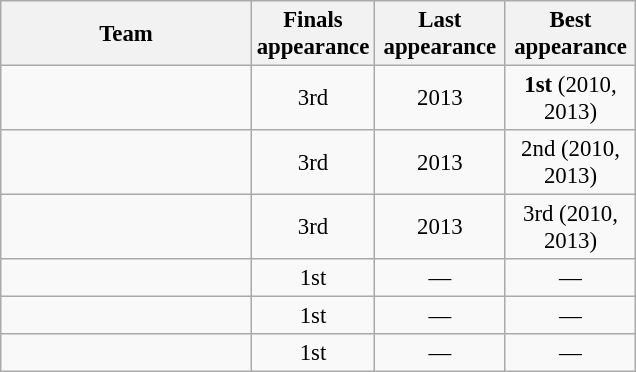<table class="wikitable" style="text-align: center; font-size: 95%">
<tr>
<th width=160>Team</th>
<th width=50>Finals appearance</th>
<th width=80>Last appearance</th>
<th width=80>Best appearance</th>
</tr>
<tr>
<td align=left></td>
<td>3rd</td>
<td>2013</td>
<td><strong>1st</strong> (2010, 2013)</td>
</tr>
<tr>
<td align=left></td>
<td>3rd</td>
<td>2013</td>
<td>2nd (2010, 2013)</td>
</tr>
<tr>
<td align=left></td>
<td>3rd</td>
<td>2013</td>
<td>3rd (2010, 2013)</td>
</tr>
<tr>
<td align=left></td>
<td>1st</td>
<td>—</td>
<td>—</td>
</tr>
<tr>
<td align=left></td>
<td>1st</td>
<td>—</td>
<td>—</td>
</tr>
<tr>
<td align=left></td>
<td>1st</td>
<td>—</td>
<td>—</td>
</tr>
</table>
